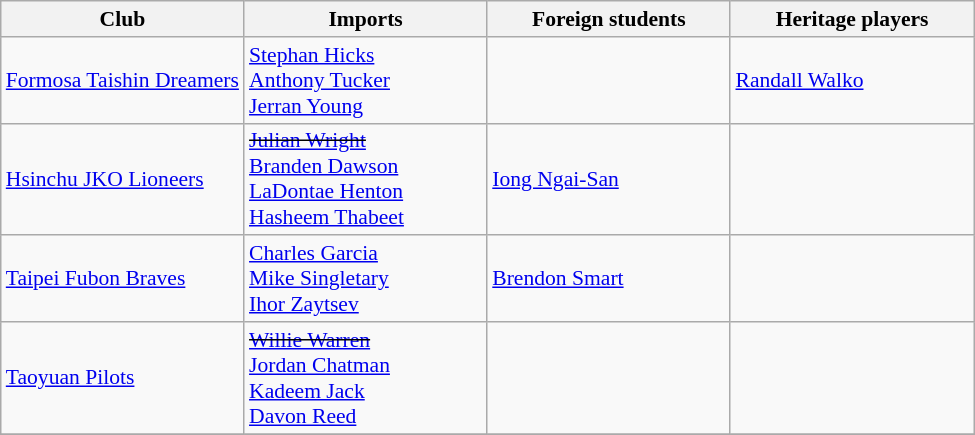<table class="wikitable sortable" style="font-size:90%;">
<tr>
<th style="width:25%">Club</th>
<th style="width:25%">Imports</th>
<th style="width:25%">Foreign students</th>
<th style="width:25%">Heritage players</th>
</tr>
<tr>
<td><a href='#'>Formosa Taishin Dreamers</a></td>
<td> <a href='#'>Stephan Hicks</a><br> <a href='#'>Anthony Tucker</a><br> <a href='#'>Jerran Young</a></td>
<td></td>
<td> <a href='#'>Randall Walko</a></td>
</tr>
<tr>
<td><a href='#'>Hsinchu JKO Lioneers</a></td>
<td> <s><a href='#'>Julian Wright</a></s><br> <a href='#'>Branden Dawson</a><br> <a href='#'>LaDontae Henton</a><br> <a href='#'>Hasheem Thabeet</a></td>
<td> <a href='#'>Iong Ngai-San</a></td>
<td></td>
</tr>
<tr>
<td><a href='#'>Taipei Fubon Braves</a></td>
<td> <a href='#'>Charles Garcia</a><br> <a href='#'>Mike Singletary</a><br> <a href='#'>Ihor Zaytsev</a></td>
<td> <a href='#'>Brendon Smart</a></td>
<td></td>
</tr>
<tr>
<td><a href='#'>Taoyuan Pilots</a></td>
<td> <s><a href='#'>Willie Warren</a></s><br> <a href='#'>Jordan Chatman</a><br> <a href='#'>Kadeem Jack</a><br> <a href='#'>Davon Reed</a></td>
<td></td>
<td></td>
</tr>
<tr>
</tr>
</table>
